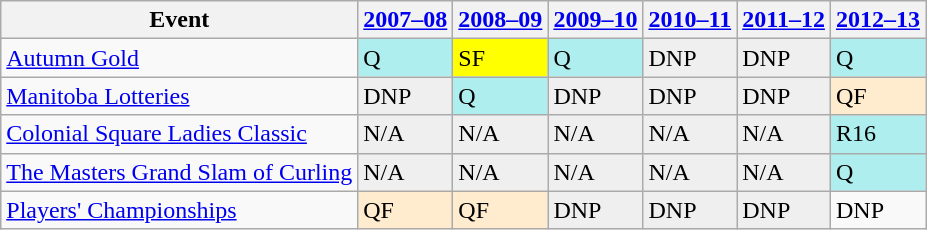<table class="wikitable">
<tr>
<th>Event</th>
<th><a href='#'>2007–08</a></th>
<th><a href='#'>2008–09</a></th>
<th><a href='#'>2009–10</a></th>
<th><a href='#'>2010–11</a></th>
<th><a href='#'>2011–12</a></th>
<th><a href='#'>2012–13</a></th>
</tr>
<tr>
<td><a href='#'>Autumn Gold</a></td>
<td style="background:#afeeee;">Q</td>
<td style="background:yellow;">SF</td>
<td style="background:#afeeee;">Q</td>
<td style="background:#EFEFEF;">DNP</td>
<td style="background:#EFEFEF;">DNP</td>
<td style="background:#afeeee;">Q</td>
</tr>
<tr>
<td><a href='#'>Manitoba Lotteries</a></td>
<td style="background:#EFEFEF;">DNP</td>
<td style="background:#afeeee;">Q</td>
<td style="background:#EFEFEF;">DNP</td>
<td style="background:#EFEFEF;">DNP</td>
<td style="background:#EFEFEF;">DNP</td>
<td style="background:#ffebcd;">QF</td>
</tr>
<tr>
<td><a href='#'>Colonial Square Ladies Classic</a></td>
<td style="background:#EFEFEF;">N/A</td>
<td style="background:#EFEFEF;">N/A</td>
<td style="background:#EFEFEF;">N/A</td>
<td style="background:#EFEFEF;">N/A</td>
<td style="background:#EFEFEF;">N/A</td>
<td style="background:#afeeee;">R16</td>
</tr>
<tr>
<td><a href='#'>The Masters Grand Slam of Curling</a></td>
<td style="background:#EFEFEF;">N/A</td>
<td style="background:#EFEFEF;">N/A</td>
<td style="background:#EFEFEF;">N/A</td>
<td style="background:#EFEFEF;">N/A</td>
<td style="background:#EFEFEF;">N/A</td>
<td style="background:#afeeee;">Q</td>
</tr>
<tr>
<td><a href='#'>Players' Championships</a></td>
<td style="background:#ffebcd;">QF</td>
<td style="background:#ffebcd;">QF</td>
<td style="background:#EFEFEF;">DNP</td>
<td style="background:#EFEFEF;">DNP</td>
<td style="background:#EFEFEF;">DNP</td>
<td>DNP</td>
</tr>
</table>
